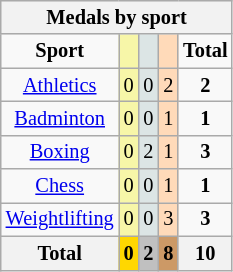<table class="wikitable" style="font-size:85%; text-align:center;">
<tr style="background:#efefef;">
<th colspan=5><strong>Medals by sport</strong></th>
</tr>
<tr>
<td><strong>Sport</strong></td>
<td style="background:#f7f6a8;"></td>
<td style="background:#dce5e5;"></td>
<td style="background:#ffdab9;"></td>
<td><strong>Total</strong></td>
</tr>
<tr>
<td><a href='#'>Athletics</a></td>
<td style="background:#F7F6A8;">0</td>
<td style="background:#DCE5E5;">0</td>
<td style="background:#FFDAB9;">2</td>
<td><strong>2</strong></td>
</tr>
<tr>
<td><a href='#'>Badminton</a></td>
<td style="background:#F7F6A8;">0</td>
<td style="background:#DCE5E5;">0</td>
<td style="background:#FFDAB9;">1</td>
<td><strong>1</strong></td>
</tr>
<tr>
<td><a href='#'>Boxing</a></td>
<td style="background:#F7F6A8;">0</td>
<td style="background:#DCE5E5;">2</td>
<td style="background:#FFDAB9;">1</td>
<td><strong>3</strong></td>
</tr>
<tr>
<td><a href='#'>Chess</a></td>
<td style="background:#F7F6A8;">0</td>
<td style="background:#DCE5E5;">0</td>
<td style="background:#FFDAB9;">1</td>
<td><strong>1</strong></td>
</tr>
<tr>
<td><a href='#'>Weightlifting</a></td>
<td style="background:#F7F6A8;">0</td>
<td style="background:#DCE5E5;">0</td>
<td style="background:#FFDAB9;">3</td>
<td><strong>3</strong></td>
</tr>
<tr>
<th>Total</th>
<th style="background:gold;"  >0</th>
<th style="background:silver;">2</th>
<th style="background:#c96;"  >8</th>
<th>10</th>
</tr>
</table>
